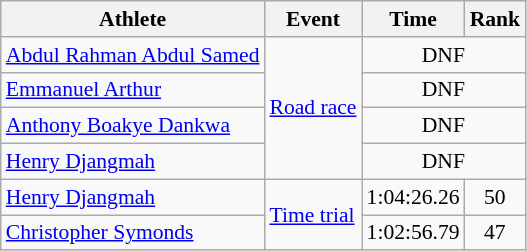<table class=wikitable style="font-size:90%;">
<tr>
<th>Athlete</th>
<th>Event</th>
<th>Time</th>
<th>Rank</th>
</tr>
<tr align=center>
<td align=left><a href='#'>Abdul Rahman Abdul Samed</a></td>
<td align=left rowspan=4><a href='#'>Road race</a></td>
<td colspan=2>DNF</td>
</tr>
<tr align=center>
<td align=left><a href='#'>Emmanuel Arthur</a></td>
<td colspan=2>DNF</td>
</tr>
<tr align=center>
<td align=left><a href='#'>Anthony Boakye Dankwa</a></td>
<td colspan=2>DNF</td>
</tr>
<tr align=center>
<td align=left><a href='#'>Henry Djangmah</a></td>
<td colspan=2>DNF</td>
</tr>
<tr align=center>
<td align=left><a href='#'>Henry Djangmah</a></td>
<td align=left rowspan=2><a href='#'>Time trial</a></td>
<td>1:04:26.26</td>
<td>50</td>
</tr>
<tr align=center>
<td align=left><a href='#'>Christopher Symonds</a></td>
<td>1:02:56.79</td>
<td>47</td>
</tr>
</table>
